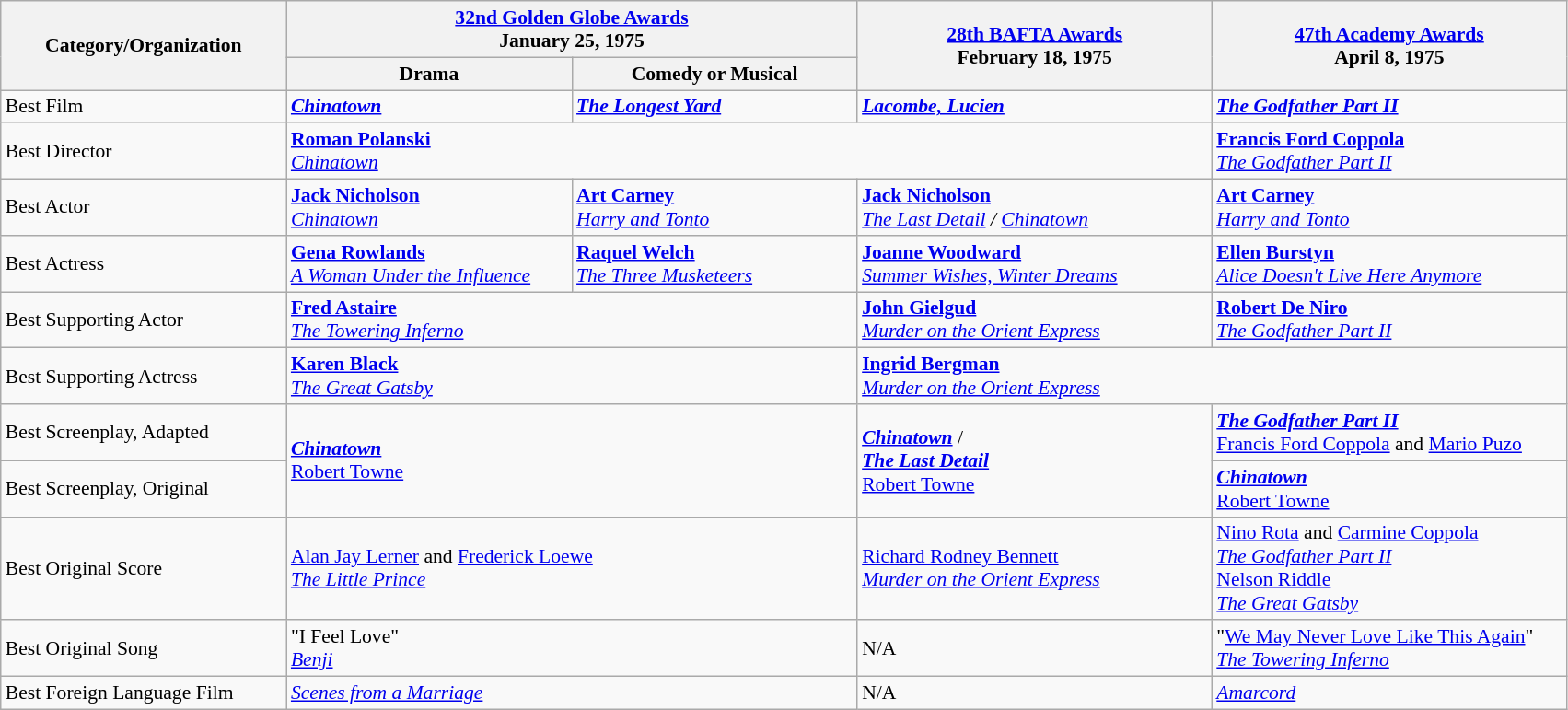<table class="wikitable" style="font-size: 90%;">
<tr>
<th rowspan="2" style="width:200px;">Category/Organization</th>
<th colspan="2" style="width:250px;"><a href='#'>32nd Golden Globe Awards</a><br>January 25, 1975</th>
<th rowspan="2" style="width:250px;"><a href='#'>28th BAFTA Awards</a><br>February 18, 1975</th>
<th rowspan="2" style="width:250px;"><a href='#'>47th Academy Awards</a><br>April 8, 1975</th>
</tr>
<tr>
<th width=200>Drama</th>
<th style="width:200px;">Comedy or Musical</th>
</tr>
<tr>
<td>Best Film</td>
<td><strong><em><a href='#'>Chinatown</a></em></strong></td>
<td><strong><em><a href='#'>The Longest Yard</a></em></strong></td>
<td><strong><em><a href='#'>Lacombe, Lucien</a></em></strong></td>
<td><strong><em><a href='#'>The Godfather Part II</a></em></strong></td>
</tr>
<tr>
<td>Best Director</td>
<td colspan=3><strong><a href='#'>Roman Polanski</a></strong><br><em><a href='#'>Chinatown</a></em></td>
<td><strong><a href='#'>Francis Ford Coppola</a></strong><br><em><a href='#'>The Godfather Part II</a></em></td>
</tr>
<tr>
<td>Best Actor</td>
<td><strong><a href='#'>Jack Nicholson</a></strong><br><em><a href='#'>Chinatown</a></em></td>
<td><strong><a href='#'>Art Carney</a></strong><br><em><a href='#'>Harry and Tonto</a></em></td>
<td><strong><a href='#'>Jack Nicholson</a></strong><br><em><a href='#'>The Last Detail</a> / <a href='#'>Chinatown</a></em></td>
<td><strong><a href='#'>Art Carney</a></strong><br><em><a href='#'>Harry and Tonto</a></em></td>
</tr>
<tr>
<td>Best Actress</td>
<td><strong><a href='#'>Gena Rowlands</a></strong><br><em><a href='#'>A Woman Under the Influence</a></em></td>
<td><strong><a href='#'>Raquel Welch</a></strong><br><em><a href='#'>The Three Musketeers</a></em></td>
<td><strong><a href='#'>Joanne Woodward</a></strong><br><em><a href='#'>Summer Wishes, Winter Dreams</a></em></td>
<td><strong><a href='#'>Ellen Burstyn</a></strong><br><em><a href='#'>Alice Doesn't Live Here Anymore</a></em></td>
</tr>
<tr>
<td>Best Supporting Actor</td>
<td colspan=2><strong><a href='#'>Fred Astaire</a></strong><br><em><a href='#'>The Towering Inferno</a></em></td>
<td><strong><a href='#'>John Gielgud</a></strong><br><em><a href='#'>Murder on the Orient Express</a></em></td>
<td><strong><a href='#'>Robert De Niro</a></strong><br><em><a href='#'>The Godfather Part II</a></em></td>
</tr>
<tr>
<td>Best Supporting Actress</td>
<td colspan=2><strong><a href='#'>Karen Black</a></strong><br><em><a href='#'>The Great Gatsby</a></em></td>
<td colspan=2><strong><a href='#'>Ingrid Bergman</a></strong><br><em><a href='#'>Murder on the Orient Express</a></em></td>
</tr>
<tr>
<td>Best Screenplay, Adapted</td>
<td rowspan=2 colspan=2><strong><em><a href='#'>Chinatown</a></em></strong><br><a href='#'>Robert Towne</a></td>
<td rowspan=2><strong><em><a href='#'>Chinatown</a></em></strong> / <br><strong><em><a href='#'>The Last Detail</a></em></strong><br><a href='#'>Robert Towne</a></td>
<td><strong><em><a href='#'>The Godfather Part II</a></em></strong><br><a href='#'>Francis Ford Coppola</a> and <a href='#'>Mario Puzo</a></td>
</tr>
<tr>
<td>Best Screenplay, Original</td>
<td><strong><em><a href='#'>Chinatown</a></em></strong><br><a href='#'>Robert Towne</a></td>
</tr>
<tr>
<td>Best Original Score</td>
<td colspan="2"><a href='#'>Alan Jay Lerner</a> and <a href='#'>Frederick Loewe</a><br><em><a href='#'>The Little Prince</a></em></td>
<td><a href='#'>Richard Rodney Bennett</a><br><em><a href='#'>Murder on the Orient Express</a></em></td>
<td><a href='#'>Nino Rota</a> and <a href='#'>Carmine Coppola</a><br><em><a href='#'>The Godfather Part II</a></em><br><a href='#'>Nelson Riddle</a><br><em><a href='#'>The Great Gatsby</a></em></td>
</tr>
<tr>
<td>Best Original Song</td>
<td colspan="2">"I Feel Love"<br><em><a href='#'>Benji</a></em></td>
<td>N/A</td>
<td>"<a href='#'>We May Never Love Like This Again</a>"<br><em><a href='#'>The Towering Inferno</a></em></td>
</tr>
<tr>
<td>Best Foreign Language Film</td>
<td colspan="2"><em><a href='#'>Scenes from a Marriage</a></em></td>
<td>N/A</td>
<td><em><a href='#'>Amarcord</a></em></td>
</tr>
</table>
